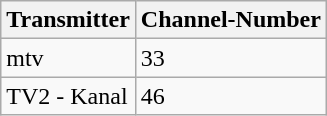<table class="wikitable">
<tr>
<th>Transmitter</th>
<th>Channel-Number</th>
</tr>
<tr>
<td>mtv</td>
<td>33</td>
</tr>
<tr>
<td>TV2 - Kanal</td>
<td>46</td>
</tr>
</table>
